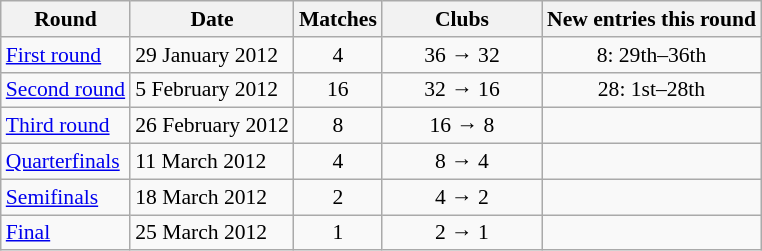<table class="wikitable" style="text-align:left; font-size:90%;">
<tr>
<th>Round</th>
<th>Date</th>
<th>Matches</th>
<th width=100>Clubs</th>
<th>New entries this round</th>
</tr>
<tr>
<td><a href='#'>First round</a>  </td>
<td>29 January 2012</td>
<td align=center>4</td>
<td align=center>36 → 32</td>
<td align=center>8: 29th–36th</td>
</tr>
<tr>
<td><a href='#'>Second round</a></td>
<td>5 February 2012</td>
<td align=center>16</td>
<td align=center>32 → 16</td>
<td align=center>28: 1st–28th</td>
</tr>
<tr>
<td><a href='#'>Third round</a></td>
<td>26 February 2012</td>
<td align=center>8</td>
<td align=center>16 → 8</td>
<td></td>
</tr>
<tr>
<td><a href='#'>Quarterfinals</a></td>
<td>11 March 2012</td>
<td align=center>4</td>
<td align=center>8 → 4</td>
<td></td>
</tr>
<tr>
<td><a href='#'>Semifinals</a></td>
<td>18 March 2012</td>
<td align=center>2</td>
<td align=center>4 → 2</td>
<td></td>
</tr>
<tr>
<td><a href='#'>Final</a></td>
<td>25 March 2012</td>
<td align=center>1</td>
<td align=center>2 → 1</td>
<td></td>
</tr>
</table>
